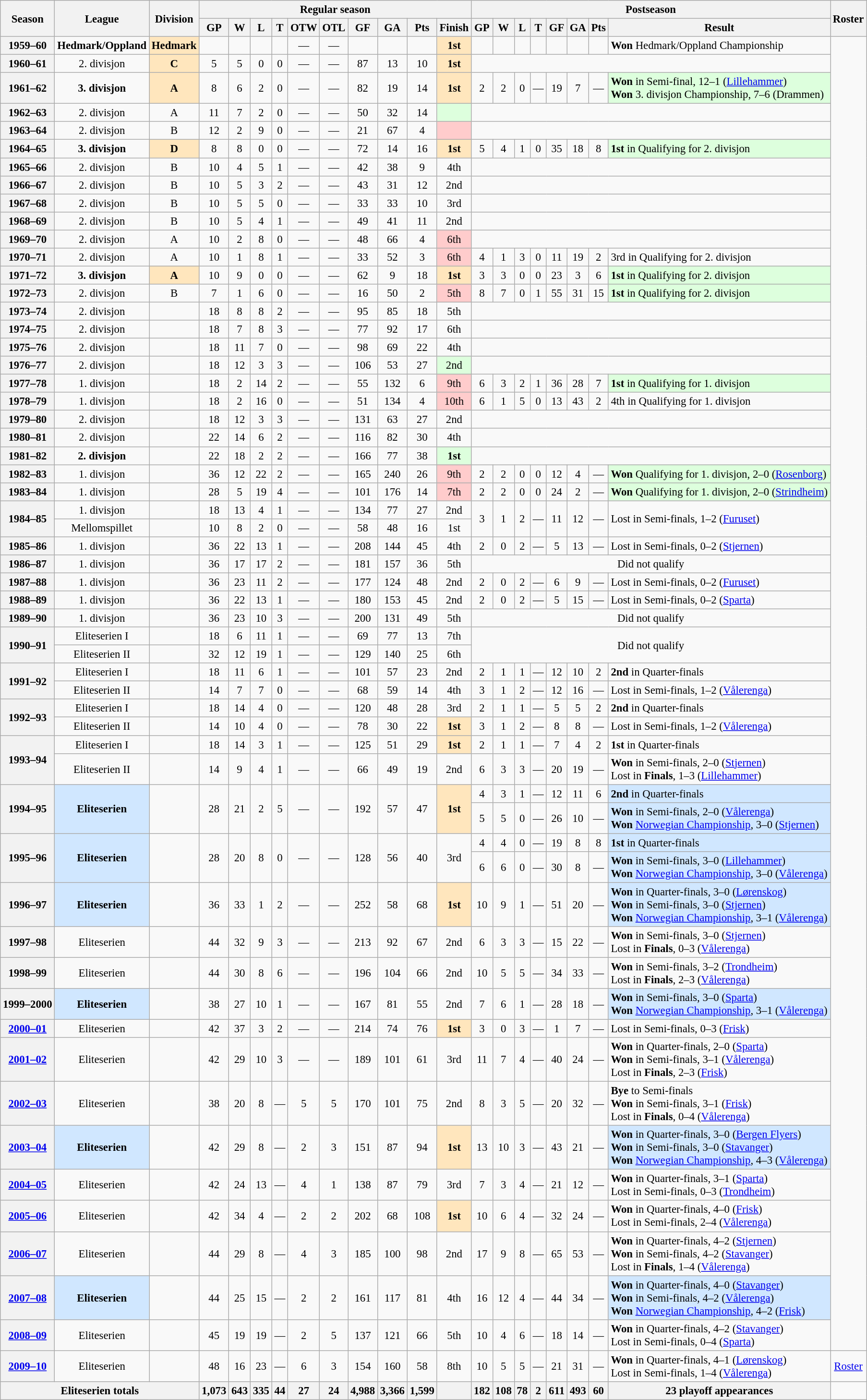<table class="wikitable" style="text-align: center; font-size: 95%">
<tr>
<th rowspan="2">Season</th>
<th rowspan="2">League</th>
<th rowspan="2">Division</th>
<th colspan="10">Regular season</th>
<th colspan="8">Postseason</th>
<th rowspan="2">Roster</th>
</tr>
<tr>
<th>GP</th>
<th>W</th>
<th>L</th>
<th>T</th>
<th>OTW</th>
<th>OTL</th>
<th>GF</th>
<th>GA</th>
<th>Pts</th>
<th>Finish</th>
<th>GP</th>
<th>W</th>
<th>L</th>
<th>T</th>
<th>GF</th>
<th>GA</th>
<th>Pts</th>
<th>Result</th>
</tr>
<tr>
<th>1959–60</th>
<td><strong>Hedmark/Oppland</strong></td>
<td bgcolor="#FFE6BD"><strong>Hedmark</strong></td>
<td></td>
<td></td>
<td></td>
<td></td>
<td>—</td>
<td>—</td>
<td></td>
<td></td>
<td></td>
<td bgcolor="#FFE6BD"><strong>1st</strong></td>
<td></td>
<td></td>
<td></td>
<td></td>
<td></td>
<td></td>
<td></td>
<td align="left"><strong>Won</strong> Hedmark/Oppland Championship</td>
</tr>
<tr>
<th>1960–61</th>
<td>2. divisjon</td>
<td bgcolor="#FFE6BD"><strong>C</strong></td>
<td>5</td>
<td>5</td>
<td>0</td>
<td>0</td>
<td>—</td>
<td>—</td>
<td>87</td>
<td>13</td>
<td>10</td>
<td bgcolor="#FFE6BD"><strong>1st</strong></td>
<td colspan="8"></td>
</tr>
<tr>
<th>1961–62</th>
<td><strong>3. divisjon</strong></td>
<td bgcolor="#FFE6BD"><strong>A</strong></td>
<td>8</td>
<td>6</td>
<td>2</td>
<td>0</td>
<td>—</td>
<td>—</td>
<td>82</td>
<td>19</td>
<td>14</td>
<td bgcolor="#FFE6BD"><strong>1st</strong></td>
<td>2</td>
<td>2</td>
<td>0</td>
<td>—</td>
<td>19</td>
<td>7</td>
<td>—</td>
<td align="left" bgcolor="#ddffdd"><strong>Won</strong> in Semi-final, 12–1 (<a href='#'>Lillehammer</a>)<br><strong>Won</strong> 3. divisjon Championship, 7–6 (Drammen)</td>
</tr>
<tr>
<th>1962–63</th>
<td>2. divisjon</td>
<td>A</td>
<td>11</td>
<td>7</td>
<td>2</td>
<td>0</td>
<td>—</td>
<td>—</td>
<td>50</td>
<td>32</td>
<td>14</td>
<td bgcolor="#ddffdd"></td>
<td colspan="8"></td>
</tr>
<tr>
<th>1963–64</th>
<td>2. divisjon</td>
<td>B</td>
<td>12</td>
<td>2</td>
<td>9</td>
<td>0</td>
<td>—</td>
<td>—</td>
<td>21</td>
<td>67</td>
<td>4</td>
<td bgcolor="#FFCCCC"></td>
<td colspan="8"></td>
</tr>
<tr>
<th>1964–65</th>
<td><strong>3. divisjon</strong></td>
<td bgcolor="#FFE6BD"><strong>D</strong></td>
<td>8</td>
<td>8</td>
<td>0</td>
<td>0</td>
<td>—</td>
<td>—</td>
<td>72</td>
<td>14</td>
<td>16</td>
<td bgcolor="#FFE6BD"><strong>1st</strong></td>
<td>5</td>
<td>4</td>
<td>1</td>
<td>0</td>
<td>35</td>
<td>18</td>
<td>8</td>
<td align="left" bgcolor="#ddffdd"><strong>1st</strong> in Qualifying for 2. divisjon</td>
</tr>
<tr>
<th>1965–66</th>
<td>2. divisjon</td>
<td>B</td>
<td>10</td>
<td>4</td>
<td>5</td>
<td>1</td>
<td>—</td>
<td>—</td>
<td>42</td>
<td>38</td>
<td>9</td>
<td>4th</td>
<td colspan="8"></td>
</tr>
<tr>
<th>1966–67</th>
<td>2. divisjon</td>
<td>B</td>
<td>10</td>
<td>5</td>
<td>3</td>
<td>2</td>
<td>—</td>
<td>—</td>
<td>43</td>
<td>31</td>
<td>12</td>
<td>2nd</td>
<td colspan="8"></td>
</tr>
<tr>
<th>1967–68</th>
<td>2. divisjon</td>
<td>B</td>
<td>10</td>
<td>5</td>
<td>5</td>
<td>0</td>
<td>—</td>
<td>—</td>
<td>33</td>
<td>33</td>
<td>10</td>
<td>3rd</td>
<td colspan="8"></td>
</tr>
<tr>
<th>1968–69</th>
<td>2. divisjon</td>
<td>B</td>
<td>10</td>
<td>5</td>
<td>4</td>
<td>1</td>
<td>—</td>
<td>—</td>
<td>49</td>
<td>41</td>
<td>11</td>
<td>2nd</td>
<td colspan="8"></td>
</tr>
<tr>
<th>1969–70</th>
<td>2. divisjon</td>
<td>A</td>
<td>10</td>
<td>2</td>
<td>8</td>
<td>0</td>
<td>—</td>
<td>—</td>
<td>48</td>
<td>66</td>
<td>4</td>
<td bgcolor="#FFCCCC">6th</td>
<td colspan="8"></td>
</tr>
<tr>
<th>1970–71</th>
<td>2. divisjon</td>
<td>A</td>
<td>10</td>
<td>1</td>
<td>8</td>
<td>1</td>
<td>—</td>
<td>—</td>
<td>33</td>
<td>52</td>
<td>3</td>
<td bgcolor="#FFCCCC">6th</td>
<td>4</td>
<td>1</td>
<td>3</td>
<td>0</td>
<td>11</td>
<td>19</td>
<td>2</td>
<td align="left">3rd in Qualifying for 2. divisjon</td>
</tr>
<tr>
<th>1971–72</th>
<td><strong>3. divisjon</strong></td>
<td bgcolor="#FFE6BD"><strong>A</strong></td>
<td>10</td>
<td>9</td>
<td>0</td>
<td>0</td>
<td>—</td>
<td>—</td>
<td>62</td>
<td>9</td>
<td>18</td>
<td bgcolor="#FFE6BD"><strong>1st</strong></td>
<td>3</td>
<td>3</td>
<td>0</td>
<td>0</td>
<td>23</td>
<td>3</td>
<td>6</td>
<td align="left" bgcolor="#ddffdd"><strong>1st</strong> in Qualifying for 2. divisjon</td>
</tr>
<tr>
<th>1972–73</th>
<td>2. divisjon</td>
<td>B</td>
<td>7</td>
<td>1</td>
<td>6</td>
<td>0</td>
<td>—</td>
<td>—</td>
<td>16</td>
<td>50</td>
<td>2</td>
<td bgcolor="#FFCCCC">5th</td>
<td>8</td>
<td>7</td>
<td>0</td>
<td>1</td>
<td>55</td>
<td>31</td>
<td>15</td>
<td align="left" bgcolor="#ddffdd"><strong>1st</strong> in Qualifying for 2. divisjon</td>
</tr>
<tr>
<th>1973–74</th>
<td>2. divisjon</td>
<td></td>
<td>18</td>
<td>8</td>
<td>8</td>
<td>2</td>
<td>—</td>
<td>—</td>
<td>95</td>
<td>85</td>
<td>18</td>
<td>5th</td>
<td colspan="8"></td>
</tr>
<tr>
<th>1974–75</th>
<td>2. divisjon</td>
<td></td>
<td>18</td>
<td>7</td>
<td>8</td>
<td>3</td>
<td>—</td>
<td>—</td>
<td>77</td>
<td>92</td>
<td>17</td>
<td>6th</td>
<td colspan="8"></td>
</tr>
<tr>
<th>1975–76</th>
<td>2. divisjon</td>
<td></td>
<td>18</td>
<td>11</td>
<td>7</td>
<td>0</td>
<td>—</td>
<td>—</td>
<td>98</td>
<td>69</td>
<td>22</td>
<td>4th</td>
<td colspan="8"></td>
</tr>
<tr>
<th>1976–77</th>
<td>2. divisjon</td>
<td></td>
<td>18</td>
<td>12</td>
<td>3</td>
<td>3</td>
<td>—</td>
<td>—</td>
<td>106</td>
<td>53</td>
<td>27</td>
<td bgcolor="#ddffdd">2nd</td>
<td colspan="8"></td>
</tr>
<tr>
<th>1977–78</th>
<td>1. divisjon</td>
<td></td>
<td>18</td>
<td>2</td>
<td>14</td>
<td>2</td>
<td>—</td>
<td>—</td>
<td>55</td>
<td>132</td>
<td>6</td>
<td bgcolor="#FFCCCC">9th</td>
<td>6</td>
<td>3</td>
<td>2</td>
<td>1</td>
<td>36</td>
<td>28</td>
<td>7</td>
<td align="left" bgcolor="#ddffdd"><strong>1st</strong> in Qualifying for 1. divisjon</td>
</tr>
<tr>
<th>1978–79</th>
<td>1. divisjon</td>
<td></td>
<td>18</td>
<td>2</td>
<td>16</td>
<td>0</td>
<td>—</td>
<td>—</td>
<td>51</td>
<td>134</td>
<td>4</td>
<td bgcolor="#FFCCCC">10th</td>
<td>6</td>
<td>1</td>
<td>5</td>
<td>0</td>
<td>13</td>
<td>43</td>
<td>2</td>
<td align="left">4th in Qualifying for 1. divisjon</td>
</tr>
<tr>
<th>1979–80</th>
<td>2. divisjon</td>
<td></td>
<td>18</td>
<td>12</td>
<td>3</td>
<td>3</td>
<td>—</td>
<td>—</td>
<td>131</td>
<td>63</td>
<td>27</td>
<td>2nd</td>
<td colspan="8"></td>
</tr>
<tr>
<th>1980–81</th>
<td>2. divisjon</td>
<td></td>
<td>22</td>
<td>14</td>
<td>6</td>
<td>2</td>
<td>—</td>
<td>—</td>
<td>116</td>
<td>82</td>
<td>30</td>
<td>4th</td>
<td colspan="8"></td>
</tr>
<tr>
<th>1981–82</th>
<td><strong>2. divisjon</strong></td>
<td></td>
<td>22</td>
<td>18</td>
<td>2</td>
<td>2</td>
<td>—</td>
<td>—</td>
<td>166</td>
<td>77</td>
<td>38</td>
<td bgcolor="#ddffdd"><strong>1st</strong></td>
<td colspan="8"></td>
</tr>
<tr>
<th>1982–83</th>
<td>1. divisjon</td>
<td></td>
<td>36</td>
<td>12</td>
<td>22</td>
<td>2</td>
<td>—</td>
<td>—</td>
<td>165</td>
<td>240</td>
<td>26</td>
<td bgcolor="#FFCCCC">9th</td>
<td>2</td>
<td>2</td>
<td>0</td>
<td>0</td>
<td>12</td>
<td>4</td>
<td>—</td>
<td align="left" bgcolor="#ddffdd"><strong>Won</strong> Qualifying for 1. divisjon, 2–0 (<a href='#'>Rosenborg</a>)</td>
</tr>
<tr>
<th>1983–84</th>
<td>1. divisjon</td>
<td></td>
<td>28</td>
<td>5</td>
<td>19</td>
<td>4</td>
<td>—</td>
<td>—</td>
<td>101</td>
<td>176</td>
<td>14</td>
<td bgcolor="#FFCCCC">7th</td>
<td>2</td>
<td>2</td>
<td>0</td>
<td>0</td>
<td>24</td>
<td>2</td>
<td>—</td>
<td align="left" bgcolor="#ddffdd"><strong>Won</strong> Qualifying for 1. divisjon, 2–0 (<a href='#'>Strindheim</a>)</td>
</tr>
<tr>
<th rowspan="2">1984–85</th>
<td>1. divisjon</td>
<td></td>
<td>18</td>
<td>13</td>
<td>4</td>
<td>1</td>
<td>—</td>
<td>—</td>
<td>134</td>
<td>77</td>
<td>27</td>
<td>2nd</td>
<td rowspan="2">3</td>
<td rowspan="2">1</td>
<td rowspan="2">2</td>
<td rowspan="2">—</td>
<td rowspan="2">11</td>
<td rowspan="2">12</td>
<td rowspan="2">—</td>
<td align="left" rowspan="2">Lost in Semi-finals, 1–2 (<a href='#'>Furuset</a>)</td>
</tr>
<tr>
<td>Mellomspillet</td>
<td></td>
<td>10</td>
<td>8</td>
<td>2</td>
<td>0</td>
<td>—</td>
<td>—</td>
<td>58</td>
<td>48</td>
<td>16</td>
<td>1st</td>
</tr>
<tr>
<th>1985–86</th>
<td>1. divisjon</td>
<td></td>
<td>36</td>
<td>22</td>
<td>13</td>
<td>1</td>
<td>—</td>
<td>—</td>
<td>208</td>
<td>144</td>
<td>45</td>
<td>4th</td>
<td>2</td>
<td>0</td>
<td>2</td>
<td>—</td>
<td>5</td>
<td>13</td>
<td>—</td>
<td align="left">Lost in Semi-finals, 0–2 (<a href='#'>Stjernen</a>)</td>
</tr>
<tr>
<th>1986–87</th>
<td>1. divisjon</td>
<td></td>
<td>36</td>
<td>17</td>
<td>17</td>
<td>2</td>
<td>—</td>
<td>—</td>
<td>181</td>
<td>157</td>
<td>36</td>
<td>5th</td>
<td colspan="8">Did not qualify</td>
</tr>
<tr>
<th>1987–88</th>
<td>1. divisjon</td>
<td></td>
<td>36</td>
<td>23</td>
<td>11</td>
<td>2</td>
<td>—</td>
<td>—</td>
<td>177</td>
<td>124</td>
<td>48</td>
<td>2nd</td>
<td>2</td>
<td>0</td>
<td>2</td>
<td>—</td>
<td>6</td>
<td>9</td>
<td>—</td>
<td align="left">Lost in Semi-finals, 0–2 (<a href='#'>Furuset</a>)</td>
</tr>
<tr>
<th>1988–89</th>
<td>1. divisjon</td>
<td></td>
<td>36</td>
<td>22</td>
<td>13</td>
<td>1</td>
<td>—</td>
<td>—</td>
<td>180</td>
<td>153</td>
<td>45</td>
<td>2nd</td>
<td>2</td>
<td>0</td>
<td>2</td>
<td>—</td>
<td>5</td>
<td>15</td>
<td>—</td>
<td align="left">Lost in Semi-finals, 0–2 (<a href='#'>Sparta</a>)</td>
</tr>
<tr>
<th>1989–90</th>
<td>1. divisjon</td>
<td></td>
<td>36</td>
<td>23</td>
<td>10</td>
<td>3</td>
<td>—</td>
<td>—</td>
<td>200</td>
<td>131</td>
<td>49</td>
<td>5th</td>
<td colspan="8">Did not qualify</td>
</tr>
<tr>
<th rowspan="2">1990–91</th>
<td>Eliteserien I</td>
<td></td>
<td>18</td>
<td>6</td>
<td>11</td>
<td>1</td>
<td>—</td>
<td>—</td>
<td>69</td>
<td>77</td>
<td>13</td>
<td>7th</td>
<td rowspan="2" colspan="8">Did not qualify</td>
</tr>
<tr>
<td>Eliteserien II</td>
<td></td>
<td>32</td>
<td>12</td>
<td>19</td>
<td>1</td>
<td>—</td>
<td>—</td>
<td>129</td>
<td>140</td>
<td>25</td>
<td>6th</td>
</tr>
<tr>
<th rowspan="2">1991–92</th>
<td>Eliteserien I</td>
<td></td>
<td>18</td>
<td>11</td>
<td>6</td>
<td>1</td>
<td>—</td>
<td>—</td>
<td>101</td>
<td>57</td>
<td>23</td>
<td>2nd</td>
<td>2</td>
<td>1</td>
<td>1</td>
<td>—</td>
<td>12</td>
<td>10</td>
<td>2</td>
<td align="left"><strong>2nd</strong> in Quarter-finals</td>
</tr>
<tr>
<td>Eliteserien II</td>
<td></td>
<td>14</td>
<td>7</td>
<td>7</td>
<td>0</td>
<td>—</td>
<td>—</td>
<td>68</td>
<td>59</td>
<td>14</td>
<td>4th</td>
<td>3</td>
<td>1</td>
<td>2</td>
<td>—</td>
<td>12</td>
<td>16</td>
<td>—</td>
<td align="left">Lost in Semi-finals, 1–2 (<a href='#'>Vålerenga</a>)</td>
</tr>
<tr>
<th rowspan="2">1992–93</th>
<td>Eliteserien I</td>
<td></td>
<td>18</td>
<td>14</td>
<td>4</td>
<td>0</td>
<td>—</td>
<td>—</td>
<td>120</td>
<td>48</td>
<td>28</td>
<td>3rd</td>
<td>2</td>
<td>1</td>
<td>1</td>
<td>—</td>
<td>5</td>
<td>5</td>
<td>2</td>
<td align="left"><strong>2nd</strong> in Quarter-finals</td>
</tr>
<tr>
<td>Eliteserien II</td>
<td></td>
<td>14</td>
<td>10</td>
<td>4</td>
<td>0</td>
<td>—</td>
<td>—</td>
<td>78</td>
<td>30</td>
<td>22</td>
<td bgcolor="#FFE6BD"><strong>1st</strong></td>
<td>3</td>
<td>1</td>
<td>2</td>
<td>—</td>
<td>8</td>
<td>8</td>
<td>—</td>
<td align="left">Lost in Semi-finals, 1–2 (<a href='#'>Vålerenga</a>)</td>
</tr>
<tr>
<th rowspan="2">1993–94</th>
<td>Eliteserien I</td>
<td></td>
<td>18</td>
<td>14</td>
<td>3</td>
<td>1</td>
<td>—</td>
<td>—</td>
<td>125</td>
<td>51</td>
<td>29</td>
<td bgcolor="#FFE6BD"><strong>1st</strong></td>
<td>2</td>
<td>1</td>
<td>1</td>
<td>—</td>
<td>7</td>
<td>4</td>
<td>2</td>
<td align="left"><strong>1st</strong> in Quarter-finals</td>
</tr>
<tr>
<td>Eliteserien II</td>
<td></td>
<td>14</td>
<td>9</td>
<td>4</td>
<td>1</td>
<td>—</td>
<td>—</td>
<td>66</td>
<td>49</td>
<td>19</td>
<td>2nd</td>
<td>6</td>
<td>3</td>
<td>3</td>
<td>—</td>
<td>20</td>
<td>19</td>
<td>—</td>
<td align="left"><strong>Won</strong> in Semi-finals, 2–0 (<a href='#'>Stjernen</a>)<br>Lost in <strong>Finals</strong>, 1–3 (<a href='#'>Lillehammer</a>)</td>
</tr>
<tr>
<th rowspan="2">1994–95</th>
<td rowspan="2" bgcolor="#D0E7FF"><strong>Eliteserien</strong></td>
<td rowspan="2"></td>
<td rowspan="2">28</td>
<td rowspan="2">21</td>
<td rowspan="2">2</td>
<td rowspan="2">5</td>
<td rowspan="2">—</td>
<td rowspan="2">—</td>
<td rowspan="2">192</td>
<td rowspan="2">57</td>
<td rowspan="2">47</td>
<td rowspan="2" bgcolor="#FFE6BD"><strong>1st</strong></td>
<td>4</td>
<td>3</td>
<td>1</td>
<td>—</td>
<td>12</td>
<td>11</td>
<td>6</td>
<td align="left" bgcolor="#D0E7FF"><strong>2nd</strong> in Quarter-finals</td>
</tr>
<tr>
<td>5</td>
<td>5</td>
<td>0</td>
<td>—</td>
<td>26</td>
<td>10</td>
<td>—</td>
<td align="left" bgcolor="#D0E7FF"><strong>Won</strong> in Semi-finals, 2–0 (<a href='#'>Vålerenga</a>)<br><strong>Won</strong> <a href='#'>Norwegian Championship</a>, 3–0 (<a href='#'>Stjernen</a>)</td>
</tr>
<tr>
<th rowspan="2">1995–96</th>
<td rowspan="2" bgcolor="#D0E7FF"><strong>Eliteserien</strong></td>
<td rowspan="2"></td>
<td rowspan="2">28</td>
<td rowspan="2">20</td>
<td rowspan="2">8</td>
<td rowspan="2">0</td>
<td rowspan="2">—</td>
<td rowspan="2">—</td>
<td rowspan="2">128</td>
<td rowspan="2">56</td>
<td rowspan="2">40</td>
<td rowspan="2">3rd</td>
<td>4</td>
<td>4</td>
<td>0</td>
<td>—</td>
<td>19</td>
<td>8</td>
<td>8</td>
<td align="left" bgcolor="#D0E7FF"><strong>1st</strong> in Quarter-finals</td>
</tr>
<tr>
<td>6</td>
<td>6</td>
<td>0</td>
<td>—</td>
<td>30</td>
<td>8</td>
<td>—</td>
<td align="left" bgcolor="#D0E7FF"><strong>Won</strong> in Semi-finals, 3–0 (<a href='#'>Lillehammer</a>)<br><strong>Won</strong> <a href='#'>Norwegian Championship</a>, 3–0 (<a href='#'>Vålerenga</a>)</td>
</tr>
<tr>
<th>1996–97</th>
<td bgcolor="#D0E7FF"><strong>Eliteserien</strong></td>
<td></td>
<td>36</td>
<td>33</td>
<td>1</td>
<td>2</td>
<td>—</td>
<td>—</td>
<td>252</td>
<td>58</td>
<td>68</td>
<td bgcolor="#FFE6BD"><strong>1st</strong></td>
<td>10</td>
<td>9</td>
<td>1</td>
<td>—</td>
<td>51</td>
<td>20</td>
<td>—</td>
<td align="left" bgcolor="#D0E7FF"><strong>Won</strong> in Quarter-finals, 3–0 (<a href='#'>Lørenskog</a>)<br><strong>Won</strong> in Semi-finals, 3–0 (<a href='#'>Stjernen</a>)<br><strong>Won</strong> <a href='#'>Norwegian Championship</a>, 3–1 (<a href='#'>Vålerenga</a>)</td>
</tr>
<tr>
<th>1997–98</th>
<td>Eliteserien</td>
<td></td>
<td>44</td>
<td>32</td>
<td>9</td>
<td>3</td>
<td>—</td>
<td>—</td>
<td>213</td>
<td>92</td>
<td>67</td>
<td>2nd</td>
<td>6</td>
<td>3</td>
<td>3</td>
<td>—</td>
<td>15</td>
<td>22</td>
<td>—</td>
<td align="left"><strong>Won</strong> in Semi-finals, 3–0 (<a href='#'>Stjernen</a>)<br>Lost in <strong>Finals</strong>, 0–3 (<a href='#'>Vålerenga</a>)</td>
</tr>
<tr>
<th>1998–99</th>
<td>Eliteserien</td>
<td></td>
<td>44</td>
<td>30</td>
<td>8</td>
<td>6</td>
<td>—</td>
<td>—</td>
<td>196</td>
<td>104</td>
<td>66</td>
<td>2nd</td>
<td>10</td>
<td>5</td>
<td>5</td>
<td>—</td>
<td>34</td>
<td>33</td>
<td>—</td>
<td align="left"><strong>Won</strong> in Semi-finals, 3–2 (<a href='#'>Trondheim</a>)<br>Lost in <strong>Finals</strong>, 2–3 (<a href='#'>Vålerenga</a>)</td>
</tr>
<tr>
<th>1999–2000</th>
<td bgcolor="#D0E7FF"><strong>Eliteserien</strong></td>
<td></td>
<td>38</td>
<td>27</td>
<td>10</td>
<td>1</td>
<td>—</td>
<td>—</td>
<td>167</td>
<td>81</td>
<td>55</td>
<td>2nd</td>
<td>7</td>
<td>6</td>
<td>1</td>
<td>—</td>
<td>28</td>
<td>18</td>
<td>—</td>
<td align="left" bgcolor="#D0E7FF"><strong>Won</strong> in Semi-finals, 3–0 (<a href='#'>Sparta</a>)<br><strong>Won</strong> <a href='#'>Norwegian Championship</a>, 3–1 (<a href='#'>Vålerenga</a>)</td>
</tr>
<tr>
<th><a href='#'>2000–01</a></th>
<td>Eliteserien</td>
<td></td>
<td>42</td>
<td>37</td>
<td>3</td>
<td>2</td>
<td>—</td>
<td>—</td>
<td>214</td>
<td>74</td>
<td>76</td>
<td bgcolor="#FFE6BD"><strong>1st</strong></td>
<td>3</td>
<td>0</td>
<td>3</td>
<td>—</td>
<td>1</td>
<td>7</td>
<td>—</td>
<td align="left">Lost in Semi-finals, 0–3 (<a href='#'>Frisk</a>)</td>
</tr>
<tr>
<th><a href='#'>2001–02</a></th>
<td>Eliteserien</td>
<td></td>
<td>42</td>
<td>29</td>
<td>10</td>
<td>3</td>
<td>—</td>
<td>—</td>
<td>189</td>
<td>101</td>
<td>61</td>
<td>3rd</td>
<td>11</td>
<td>7</td>
<td>4</td>
<td>—</td>
<td>40</td>
<td>24</td>
<td>—</td>
<td align="left"><strong>Won</strong> in Quarter-finals, 2–0 (<a href='#'>Sparta</a>)<br><strong>Won</strong> in Semi-finals, 3–1 (<a href='#'>Vålerenga</a>)<br>Lost in <strong>Finals</strong>, 2–3 (<a href='#'>Frisk</a>)</td>
</tr>
<tr>
<th><a href='#'>2002–03</a></th>
<td>Eliteserien</td>
<td></td>
<td>38</td>
<td>20</td>
<td>8</td>
<td>—</td>
<td>5</td>
<td>5</td>
<td>170</td>
<td>101</td>
<td>75</td>
<td>2nd</td>
<td>8</td>
<td>3</td>
<td>5</td>
<td>—</td>
<td>20</td>
<td>32</td>
<td>—</td>
<td align="left"><strong>Bye</strong> to Semi-finals<br><strong>Won</strong> in Semi-finals, 3–1 (<a href='#'>Frisk</a>)<br>Lost in <strong>Finals</strong>, 0–4 (<a href='#'>Vålerenga</a>)</td>
</tr>
<tr>
<th><a href='#'>2003–04</a></th>
<td bgcolor="#D0E7FF"><strong>Eliteserien</strong></td>
<td></td>
<td>42</td>
<td>29</td>
<td>8</td>
<td>—</td>
<td>2</td>
<td>3</td>
<td>151</td>
<td>87</td>
<td>94</td>
<td bgcolor="#FFE6BD"><strong>1st</strong></td>
<td>13</td>
<td>10</td>
<td>3</td>
<td>—</td>
<td>43</td>
<td>21</td>
<td>—</td>
<td align="left" bgcolor="#D0E7FF"><strong>Won</strong> in Quarter-finals, 3–0 (<a href='#'>Bergen Flyers</a>)<br><strong>Won</strong> in Semi-finals, 3–0 (<a href='#'>Stavanger</a>)<br><strong>Won</strong> <a href='#'>Norwegian Championship</a>, 4–3 (<a href='#'>Vålerenga</a>)</td>
</tr>
<tr>
<th><a href='#'>2004–05</a></th>
<td>Eliteserien</td>
<td></td>
<td>42</td>
<td>24</td>
<td>13</td>
<td>—</td>
<td>4</td>
<td>1</td>
<td>138</td>
<td>87</td>
<td>79</td>
<td>3rd</td>
<td>7</td>
<td>3</td>
<td>4</td>
<td>—</td>
<td>21</td>
<td>12</td>
<td>—</td>
<td align="left"><strong>Won</strong> in Quarter-finals, 3–1 (<a href='#'>Sparta</a>)<br>Lost in Semi-finals, 0–3 (<a href='#'>Trondheim</a>)</td>
</tr>
<tr>
<th><a href='#'>2005–06</a></th>
<td>Eliteserien</td>
<td></td>
<td>42</td>
<td>34</td>
<td>4</td>
<td>—</td>
<td>2</td>
<td>2</td>
<td>202</td>
<td>68</td>
<td>108</td>
<td bgcolor="#FFE6BD"><strong>1st</strong></td>
<td>10</td>
<td>6</td>
<td>4</td>
<td>—</td>
<td>32</td>
<td>24</td>
<td>—</td>
<td align="left"><strong>Won</strong> in Quarter-finals, 4–0 (<a href='#'>Frisk</a>)<br>Lost in Semi-finals, 2–4 (<a href='#'>Vålerenga</a>)</td>
</tr>
<tr>
<th><a href='#'>2006–07</a></th>
<td>Eliteserien</td>
<td></td>
<td>44</td>
<td>29</td>
<td>8</td>
<td>—</td>
<td>4</td>
<td>3</td>
<td>185</td>
<td>100</td>
<td>98</td>
<td>2nd</td>
<td>17</td>
<td>9</td>
<td>8</td>
<td>—</td>
<td>65</td>
<td>53</td>
<td>—</td>
<td align="left"><strong>Won</strong> in Quarter-finals, 4–2 (<a href='#'>Stjernen</a>)<br><strong>Won</strong> in Semi-finals, 4–2 (<a href='#'>Stavanger</a>)<br>Lost in <strong>Finals</strong>, 1–4 (<a href='#'>Vålerenga</a>)</td>
</tr>
<tr>
<th><a href='#'>2007–08</a></th>
<td bgcolor="#D0E7FF"><strong>Eliteserien</strong></td>
<td></td>
<td>44</td>
<td>25</td>
<td>15</td>
<td>—</td>
<td>2</td>
<td>2</td>
<td>161</td>
<td>117</td>
<td>81</td>
<td>4th</td>
<td>16</td>
<td>12</td>
<td>4</td>
<td>—</td>
<td>44</td>
<td>34</td>
<td>—</td>
<td align="left" bgcolor="#D0E7FF"><strong>Won</strong> in Quarter-finals, 4–0 (<a href='#'>Stavanger</a>)<br><strong>Won</strong> in Semi-finals, 4–2 (<a href='#'>Vålerenga</a>)<br><strong>Won</strong> <a href='#'>Norwegian Championship</a>, 4–2 (<a href='#'>Frisk</a>)</td>
</tr>
<tr>
<th><a href='#'>2008–09</a></th>
<td>Eliteserien</td>
<td></td>
<td>45</td>
<td>19</td>
<td>19</td>
<td>—</td>
<td>2</td>
<td>5</td>
<td>137</td>
<td>121</td>
<td>66</td>
<td>5th</td>
<td>10</td>
<td>4</td>
<td>6</td>
<td>—</td>
<td>18</td>
<td>14</td>
<td>—</td>
<td align="left"><strong>Won</strong> in Quarter-finals, 4–2 (<a href='#'>Stavanger</a>)<br>Lost in Semi-finals, 0–4 (<a href='#'>Sparta</a>)</td>
</tr>
<tr>
<th><a href='#'>2009–10</a></th>
<td>Eliteserien</td>
<td></td>
<td>48</td>
<td>16</td>
<td>23</td>
<td>—</td>
<td>6</td>
<td>3</td>
<td>154</td>
<td>160</td>
<td>58</td>
<td>8th</td>
<td>10</td>
<td>5</td>
<td>5</td>
<td>—</td>
<td>21</td>
<td>31</td>
<td>—</td>
<td align="left"><strong>Won</strong> in Quarter-finals, 4–1 (<a href='#'>Lørenskog</a>)<br>Lost in Semi-finals, 1–4 (<a href='#'>Vålerenga</a>)</td>
<td><a href='#'>Roster</a></td>
</tr>
<tr>
<th colspan="3">Eliteserien totals</th>
<th>1,073</th>
<th>643</th>
<th>335</th>
<th>44</th>
<th>27</th>
<th>24</th>
<th>4,988</th>
<th>3,366</th>
<th>1,599</th>
<th></th>
<th>182</th>
<th>108</th>
<th>78</th>
<th>2</th>
<th>611</th>
<th>493</th>
<th>60</th>
<th>23 playoff appearances</th>
</tr>
</table>
